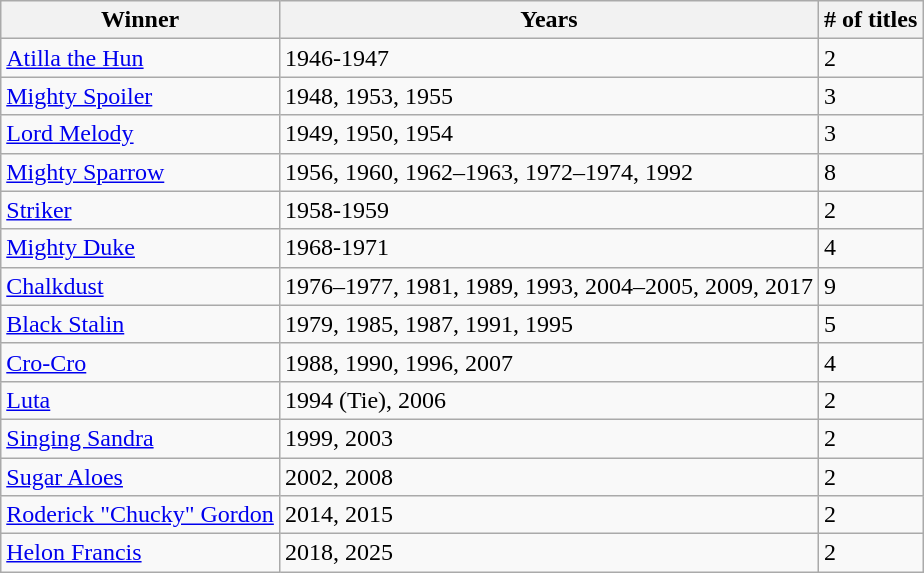<table class="wikitable sortable" |->
<tr>
<th>Winner</th>
<th>Years</th>
<th># of titles</th>
</tr>
<tr>
<td><a href='#'>Atilla the Hun</a></td>
<td>1946-1947</td>
<td>2</td>
</tr>
<tr>
<td><a href='#'>Mighty Spoiler</a></td>
<td>1948, 1953, 1955</td>
<td>3</td>
</tr>
<tr>
<td><a href='#'>Lord Melody</a></td>
<td>1949, 1950, 1954</td>
<td>3</td>
</tr>
<tr>
<td><a href='#'>Mighty Sparrow</a></td>
<td>1956, 1960, 1962–1963, 1972–1974, 1992</td>
<td>8</td>
</tr>
<tr>
<td><a href='#'>Striker</a></td>
<td>1958-1959</td>
<td>2</td>
</tr>
<tr>
<td><a href='#'>Mighty Duke</a></td>
<td>1968-1971</td>
<td>4</td>
</tr>
<tr>
<td><a href='#'>Chalkdust</a></td>
<td>1976–1977, 1981, 1989, 1993, 2004–2005, 2009, 2017</td>
<td>9</td>
</tr>
<tr>
<td><a href='#'>Black Stalin</a></td>
<td>1979, 1985, 1987, 1991, 1995</td>
<td>5</td>
</tr>
<tr>
<td><a href='#'>Cro-Cro</a></td>
<td>1988, 1990, 1996, 2007</td>
<td>4</td>
</tr>
<tr>
<td><a href='#'>Luta</a></td>
<td>1994 (Tie), 2006</td>
<td>2</td>
</tr>
<tr>
<td><a href='#'>Singing Sandra</a></td>
<td>1999, 2003</td>
<td>2</td>
</tr>
<tr>
<td><a href='#'>Sugar Aloes</a></td>
<td>2002, 2008</td>
<td>2</td>
</tr>
<tr>
<td><a href='#'>Roderick "Chucky" Gordon</a></td>
<td>2014, 2015</td>
<td>2</td>
</tr>
<tr>
<td><a href='#'>Helon Francis</a></td>
<td>2018, 2025</td>
<td>2</td>
</tr>
</table>
